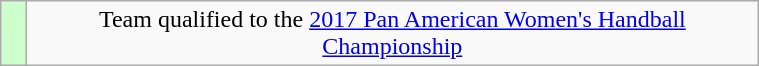<table class="wikitable" style="text-align: center;">
<tr>
<td width=10px bgcolor=#ccffcc></td>
<td width=480px>Team qualified to the <a href='#'>2017 Pan American Women's Handball Championship</a></td>
</tr>
</table>
